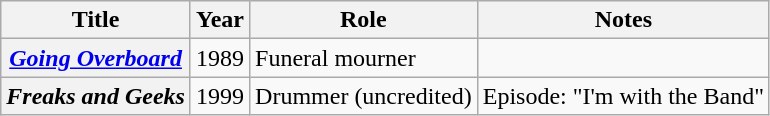<table class="wikitable plainrowheaders sortable">
<tr>
<th scope="col">Title</th>
<th scope="col">Year</th>
<th scope="col">Role</th>
<th scope="col" class="unsortable">Notes</th>
</tr>
<tr>
<th scope=row><em><a href='#'>Going Overboard</a></em></th>
<td>1989</td>
<td>Funeral mourner</td>
<td></td>
</tr>
<tr>
<th scope=row><em>Freaks and Geeks</em></th>
<td>1999</td>
<td>Drummer (uncredited)</td>
<td>Episode: "I'm with the Band"</td>
</tr>
</table>
